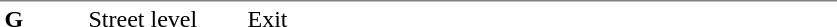<table table border=0 cellspacing=0 cellpadding=3>
<tr>
<td style="border-top:solid 1px gray;" width=50 valign=top><strong>G</strong></td>
<td style="border-top:solid 1px gray;" width=100 valign=top>Street level</td>
<td style="border-top:solid 1px gray;" width=390 valign=top>Exit</td>
</tr>
</table>
